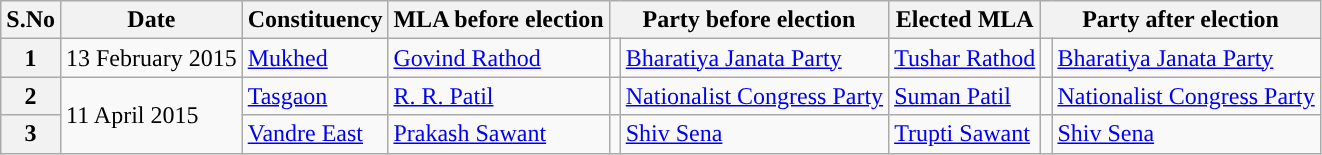<table class="wikitable sortable">
<tr>
<th>S.No</th>
<th>Date</th>
<th>Constituency</th>
<th>MLA before election</th>
<th colspan="2">Party before election</th>
<th>Elected MLA</th>
<th colspan="2">Party after election</th>
</tr>
<tr>
<th>1</th>
<td>13 February 2015</td>
<td><a href='#'>Mukhed</a></td>
<td><a href='#'>Govind Rathod</a></td>
<td></td>
<td><a href='#'>Bharatiya Janata Party</a></td>
<td><a href='#'>Tushar Rathod</a></td>
<td></td>
<td><a href='#'>Bharatiya Janata Party</a></td>
</tr>
<tr>
<th>2</th>
<td rowspan="2">11 April 2015</td>
<td><a href='#'>Tasgaon</a></td>
<td><a href='#'>R. R. Patil</a></td>
<td></td>
<td><a href='#'>Nationalist Congress Party</a></td>
<td><a href='#'>Suman Patil</a></td>
<td></td>
<td><a href='#'>Nationalist Congress Party</a></td>
</tr>
<tr>
<th>3</th>
<td><a href='#'>Vandre East</a></td>
<td><a href='#'>Prakash Sawant</a></td>
<td></td>
<td><a href='#'>Shiv Sena</a></td>
<td><a href='#'>Trupti Sawant</a></td>
<td></td>
<td><a href='#'>Shiv Sena</a></td>
</tr>
</table>
